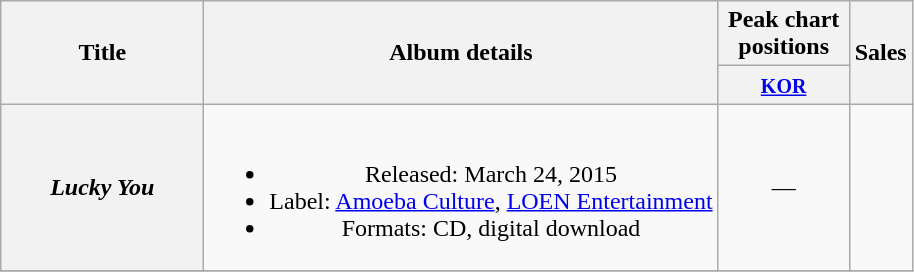<table class="wikitable plainrowheaders" style="text-align:center;">
<tr>
<th scope="col" rowspan="2" style="width:8em;">Title</th>
<th scope="col" rowspan="2">Album details</th>
<th scope="col" colspan="1" style="width:5em;">Peak chart positions</th>
<th scope="col" rowspan="2">Sales</th>
</tr>
<tr>
<th><small><a href='#'>KOR</a></small><br></th>
</tr>
<tr>
<th scope="row"><em>Lucky You</em><br></th>
<td><br><ul><li>Released: March 24, 2015</li><li>Label: <a href='#'>Amoeba Culture</a>, <a href='#'>LOEN Entertainment</a></li><li>Formats: CD, digital download</li></ul></td>
<td>—</td>
<td></td>
</tr>
<tr>
</tr>
</table>
